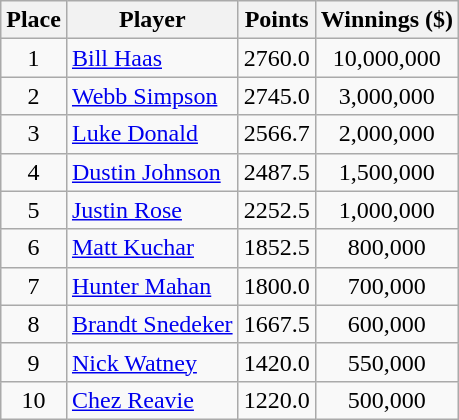<table class="wikitable">
<tr>
<th>Place</th>
<th>Player</th>
<th>Points</th>
<th>Winnings ($)</th>
</tr>
<tr>
<td align=center>1</td>
<td> <a href='#'>Bill Haas</a></td>
<td>2760.0</td>
<td align=center>10,000,000</td>
</tr>
<tr>
<td align=center>2</td>
<td> <a href='#'>Webb Simpson</a></td>
<td>2745.0</td>
<td align=center>3,000,000</td>
</tr>
<tr>
<td align=center>3</td>
<td> <a href='#'>Luke Donald</a></td>
<td>2566.7</td>
<td align=center>2,000,000</td>
</tr>
<tr>
<td align=center>4</td>
<td> <a href='#'>Dustin Johnson</a></td>
<td>2487.5</td>
<td align=center>1,500,000</td>
</tr>
<tr>
<td align=center>5</td>
<td> <a href='#'>Justin Rose</a></td>
<td>2252.5</td>
<td align=center>1,000,000</td>
</tr>
<tr>
<td align=center>6</td>
<td> <a href='#'>Matt Kuchar</a></td>
<td>1852.5</td>
<td align=center>800,000</td>
</tr>
<tr>
<td align=center>7</td>
<td> <a href='#'>Hunter Mahan</a></td>
<td>1800.0</td>
<td align=center>700,000</td>
</tr>
<tr>
<td align=center>8</td>
<td> <a href='#'>Brandt Snedeker</a></td>
<td>1667.5</td>
<td align=center>600,000</td>
</tr>
<tr>
<td align=center>9</td>
<td> <a href='#'>Nick Watney</a></td>
<td>1420.0</td>
<td align=center>550,000</td>
</tr>
<tr>
<td align=center>10</td>
<td> <a href='#'>Chez Reavie</a></td>
<td>1220.0</td>
<td align=center>500,000</td>
</tr>
</table>
